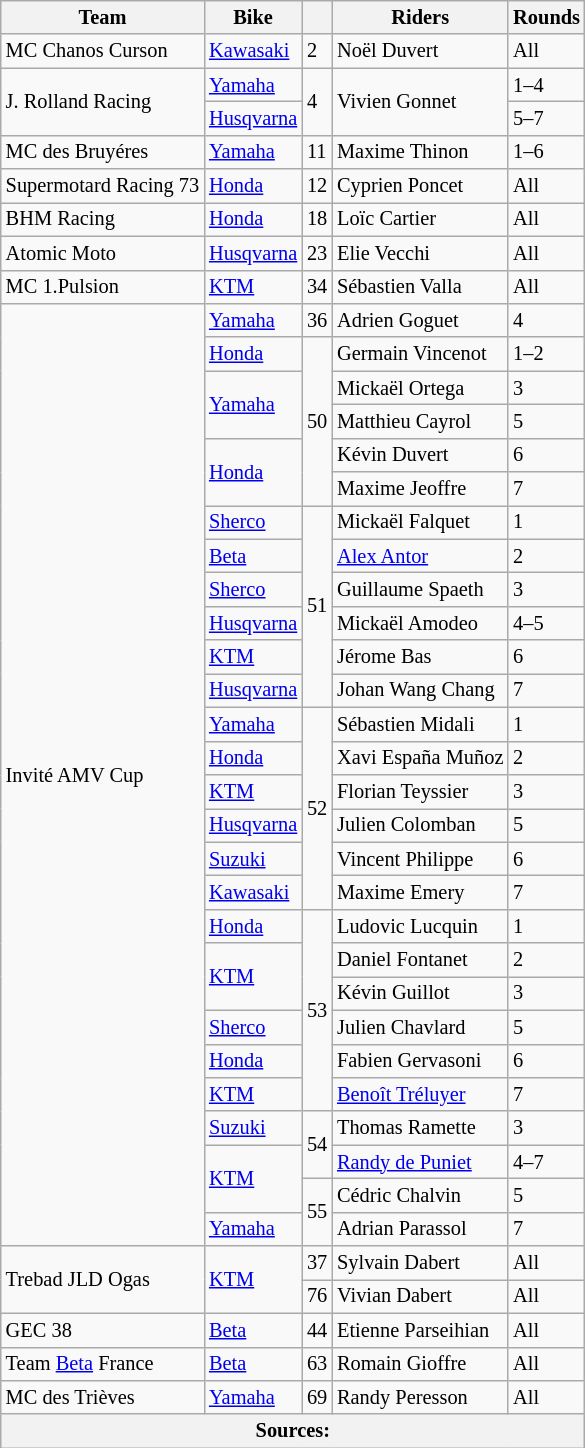<table class="wikitable" style="font-size: 85%">
<tr>
<th>Team</th>
<th>Bike</th>
<th></th>
<th>Riders</th>
<th>Rounds</th>
</tr>
<tr>
<td> MC Chanos Curson</td>
<td><a href='#'>Kawasaki</a></td>
<td>2</td>
<td> Noël Duvert</td>
<td>All</td>
</tr>
<tr>
<td rowspan=2> J. Rolland Racing</td>
<td><a href='#'>Yamaha</a></td>
<td rowspan=2>4</td>
<td rowspan=2> Vivien Gonnet</td>
<td>1–4</td>
</tr>
<tr>
<td><a href='#'>Husqvarna</a></td>
<td>5–7</td>
</tr>
<tr>
<td> MC des Bruyéres</td>
<td><a href='#'>Yamaha</a></td>
<td>11</td>
<td> Maxime Thinon</td>
<td>1–6</td>
</tr>
<tr>
<td> Supermotard Racing 73</td>
<td><a href='#'>Honda</a></td>
<td>12</td>
<td> Cyprien Poncet</td>
<td>All</td>
</tr>
<tr>
<td> BHM Racing</td>
<td><a href='#'>Honda</a></td>
<td>18</td>
<td> Loïc Cartier</td>
<td>All</td>
</tr>
<tr>
<td> Atomic Moto</td>
<td><a href='#'>Husqvarna</a></td>
<td>23</td>
<td> Elie Vecchi</td>
<td>All</td>
</tr>
<tr>
<td> MC 1.Pulsion</td>
<td><a href='#'>KTM</a></td>
<td>34</td>
<td> Sébastien Valla</td>
<td>All</td>
</tr>
<tr>
<td rowspan=28> Invité AMV Cup</td>
<td><a href='#'>Yamaha</a></td>
<td>36</td>
<td> Adrien Goguet</td>
<td>4</td>
</tr>
<tr>
<td><a href='#'>Honda</a></td>
<td rowspan=5>50</td>
<td> Germain Vincenot</td>
<td>1–2</td>
</tr>
<tr>
<td rowspan=2><a href='#'>Yamaha</a></td>
<td> Mickaël Ortega</td>
<td>3</td>
</tr>
<tr>
<td> Matthieu Cayrol</td>
<td>5</td>
</tr>
<tr>
<td rowspan=2><a href='#'>Honda</a></td>
<td> Kévin Duvert</td>
<td>6</td>
</tr>
<tr>
<td> Maxime Jeoffre</td>
<td>7</td>
</tr>
<tr>
<td><a href='#'>Sherco</a></td>
<td rowspan=6>51</td>
<td> Mickaël Falquet</td>
<td>1</td>
</tr>
<tr>
<td><a href='#'>Beta</a></td>
<td> <a href='#'>Alex Antor</a></td>
<td>2</td>
</tr>
<tr>
<td><a href='#'>Sherco</a></td>
<td> Guillaume Spaeth</td>
<td>3</td>
</tr>
<tr>
<td><a href='#'>Husqvarna</a></td>
<td> Mickaël Amodeo</td>
<td>4–5</td>
</tr>
<tr>
<td><a href='#'>KTM</a></td>
<td> Jérome Bas</td>
<td>6</td>
</tr>
<tr>
<td><a href='#'>Husqvarna</a></td>
<td> Johan Wang Chang</td>
<td>7</td>
</tr>
<tr>
<td><a href='#'>Yamaha</a></td>
<td rowspan=6>52</td>
<td> Sébastien Midali</td>
<td>1</td>
</tr>
<tr>
<td><a href='#'>Honda</a></td>
<td> Xavi España Muñoz</td>
<td>2</td>
</tr>
<tr>
<td><a href='#'>KTM</a></td>
<td> Florian Teyssier</td>
<td>3</td>
</tr>
<tr>
<td><a href='#'>Husqvarna</a></td>
<td> Julien Colomban</td>
<td>5</td>
</tr>
<tr>
<td><a href='#'>Suzuki</a></td>
<td> Vincent Philippe</td>
<td>6</td>
</tr>
<tr>
<td><a href='#'>Kawasaki</a></td>
<td> Maxime Emery</td>
<td>7</td>
</tr>
<tr>
<td><a href='#'>Honda</a></td>
<td rowspan=6>53</td>
<td> Ludovic Lucquin</td>
<td>1</td>
</tr>
<tr>
<td rowspan=2><a href='#'>KTM</a></td>
<td> Daniel Fontanet</td>
<td>2</td>
</tr>
<tr>
<td> Kévin Guillot</td>
<td>3</td>
</tr>
<tr>
<td><a href='#'>Sherco</a></td>
<td> Julien Chavlard</td>
<td>5</td>
</tr>
<tr>
<td><a href='#'>Honda</a></td>
<td> Fabien Gervasoni</td>
<td>6</td>
</tr>
<tr>
<td><a href='#'>KTM</a></td>
<td> <a href='#'>Benoît Tréluyer</a></td>
<td>7</td>
</tr>
<tr>
<td><a href='#'>Suzuki</a></td>
<td rowspan=2>54</td>
<td> Thomas Ramette</td>
<td>3</td>
</tr>
<tr>
<td rowspan=2><a href='#'>KTM</a></td>
<td> <a href='#'>Randy de Puniet</a></td>
<td>4–7</td>
</tr>
<tr>
<td rowspan=2>55</td>
<td> Cédric Chalvin</td>
<td>5</td>
</tr>
<tr>
<td><a href='#'>Yamaha</a></td>
<td> Adrian Parassol</td>
<td>7</td>
</tr>
<tr>
<td rowspan=2> Trebad JLD Ogas</td>
<td rowspan=2><a href='#'>KTM</a></td>
<td>37</td>
<td> Sylvain Dabert</td>
<td>All</td>
</tr>
<tr>
<td>76</td>
<td> Vivian Dabert</td>
<td>All</td>
</tr>
<tr>
<td> GEC 38</td>
<td><a href='#'>Beta</a></td>
<td>44</td>
<td> Etienne Parseihian</td>
<td>All</td>
</tr>
<tr>
<td> Team <a href='#'>Beta</a> France</td>
<td><a href='#'>Beta</a></td>
<td>63</td>
<td> Romain Gioffre</td>
<td>All</td>
</tr>
<tr>
<td> MC des Trièves</td>
<td><a href='#'>Yamaha</a></td>
<td>69</td>
<td> Randy Peresson</td>
<td>All</td>
</tr>
<tr>
<th colspan=5>Sources:</th>
</tr>
</table>
